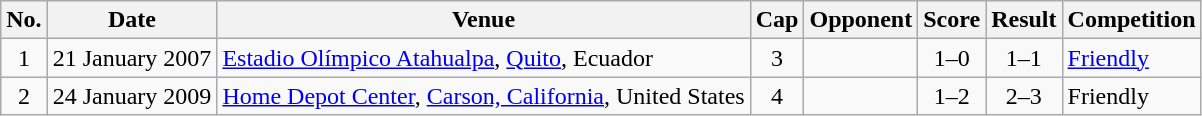<table class="wikitable sortable">
<tr>
<th scope="col">No.</th>
<th scope="col" data-sort-type="date">Date</th>
<th scope="col">Venue</th>
<th scope="col">Cap</th>
<th scope="col">Opponent</th>
<th scope="col">Score</th>
<th scope="col">Result</th>
<th scope="col">Competition</th>
</tr>
<tr>
<td align="center">1</td>
<td>21 January 2007</td>
<td><a href='#'>Estadio Olímpico Atahualpa</a>, <a href='#'>Quito</a>, Ecuador</td>
<td align="center">3</td>
<td></td>
<td align="center">1–0</td>
<td align="center">1–1</td>
<td><a href='#'>Friendly</a></td>
</tr>
<tr>
<td align="center">2</td>
<td>24 January 2009</td>
<td><a href='#'>Home Depot Center</a>, <a href='#'>Carson, California</a>, United States</td>
<td align="center">4</td>
<td></td>
<td align="center">1–2</td>
<td align="center">2–3</td>
<td>Friendly</td>
</tr>
</table>
